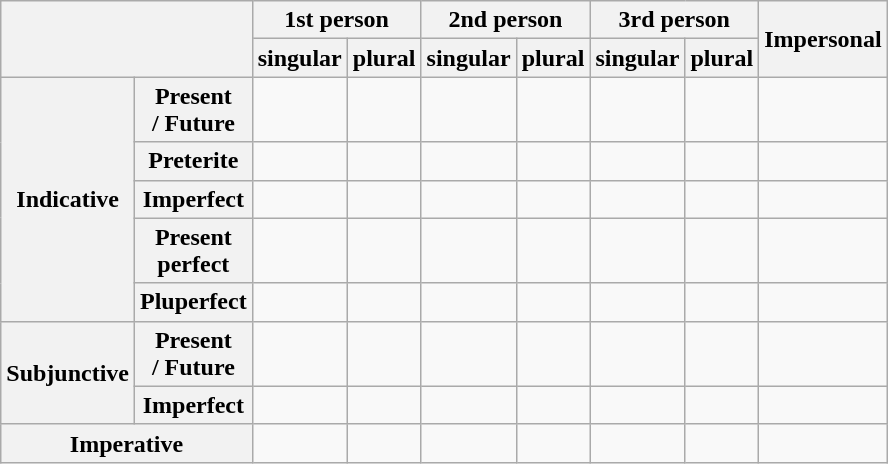<table class="wikitable">
<tr>
<th rowspan="2" colspan="2"></th>
<th colspan="2">1st person</th>
<th colspan="2">2nd person</th>
<th colspan="2">3rd person</th>
<th rowspan="2">Impersonal</th>
</tr>
<tr>
<th>singular</th>
<th>plural</th>
<th>singular</th>
<th>plural</th>
<th>singular</th>
<th>plural</th>
</tr>
<tr>
<th rowspan="5">Indicative</th>
<th>Present<br>/ Future</th>
<td></td>
<td></td>
<td></td>
<td></td>
<td></td>
<td></td>
<td></td>
</tr>
<tr>
<th>Preterite</th>
<td></td>
<td></td>
<td></td>
<td></td>
<td></td>
<td></td>
<td></td>
</tr>
<tr>
<th>Imperfect</th>
<td></td>
<td></td>
<td></td>
<td></td>
<td></td>
<td></td>
<td></td>
</tr>
<tr>
<th>Present<br>perfect</th>
<td></td>
<td></td>
<td></td>
<td></td>
<td></td>
<td></td>
<td></td>
</tr>
<tr>
<th>Pluperfect</th>
<td></td>
<td></td>
<td></td>
<td></td>
<td></td>
<td></td>
<td></td>
</tr>
<tr>
<th rowspan="2">Subjunctive</th>
<th>Present<br>/ Future</th>
<td></td>
<td></td>
<td></td>
<td></td>
<td></td>
<td></td>
<td></td>
</tr>
<tr>
<th>Imperfect</th>
<td></td>
<td></td>
<td></td>
<td></td>
<td></td>
<td></td>
<td></td>
</tr>
<tr>
<th colspan="2">Imperative</th>
<td></td>
<td></td>
<td></td>
<td></td>
<td></td>
<td></td>
<td></td>
</tr>
</table>
